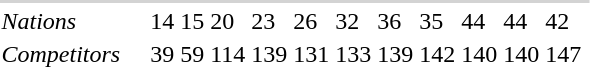<table>
<tr>
</tr>
<tr>
</tr>
<tr>
</tr>
<tr>
</tr>
<tr>
</tr>
<tr>
</tr>
<tr>
</tr>
<tr>
</tr>
<tr>
</tr>
<tr>
</tr>
<tr>
</tr>
<tr>
</tr>
<tr>
</tr>
<tr>
</tr>
<tr>
</tr>
<tr>
</tr>
<tr>
</tr>
<tr>
</tr>
<tr>
</tr>
<tr>
</tr>
<tr>
</tr>
<tr>
</tr>
<tr>
</tr>
<tr>
</tr>
<tr>
</tr>
<tr>
</tr>
<tr>
</tr>
<tr>
</tr>
<tr>
</tr>
<tr>
</tr>
<tr>
</tr>
<tr>
</tr>
<tr>
</tr>
<tr>
</tr>
<tr>
</tr>
<tr>
</tr>
<tr>
</tr>
<tr>
</tr>
<tr>
</tr>
<tr>
</tr>
<tr>
</tr>
<tr>
</tr>
<tr>
</tr>
<tr>
</tr>
<tr>
</tr>
<tr>
</tr>
<tr>
</tr>
<tr>
</tr>
<tr>
</tr>
<tr>
</tr>
<tr>
</tr>
<tr>
</tr>
<tr>
</tr>
<tr>
</tr>
<tr>
</tr>
<tr>
</tr>
<tr>
</tr>
<tr>
</tr>
<tr>
</tr>
<tr>
</tr>
<tr>
</tr>
<tr>
</tr>
<tr>
<td colspan=30 bgcolor=lightgray></td>
</tr>
<tr>
<td align=left><em>Nations</em></td>
<td></td>
<td></td>
<td></td>
<td></td>
<td>14</td>
<td>15</td>
<td>20</td>
<td>23</td>
<td>26</td>
<td>32</td>
<td>36</td>
<td>35</td>
<td>44</td>
<td>44</td>
<td>42</td>
<td></td>
</tr>
<tr>
<td align=left><em>Competitors</em></td>
<td></td>
<td></td>
<td></td>
<td></td>
<td>39</td>
<td>59</td>
<td>114</td>
<td>139</td>
<td>131</td>
<td>133</td>
<td>139</td>
<td>142</td>
<td>140</td>
<td>140</td>
<td>147</td>
<td></td>
</tr>
<tr>
</tr>
</table>
